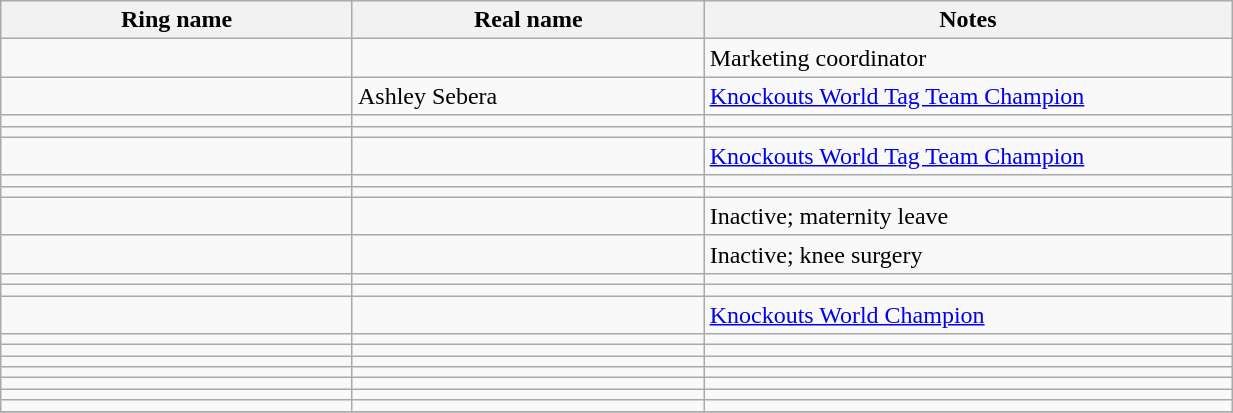<table class="wikitable sortable" style="width:65%;">
<tr>
<th width=20%>Ring name</th>
<th width=20%>Real name</th>
<th width=30%>Notes</th>
</tr>
<tr>
<td></td>
<td></td>
<td>Marketing coordinator</td>
</tr>
<tr>
<td></td>
<td>Ashley Sebera</td>
<td><a href='#'>Knockouts World Tag Team Champion</a></td>
</tr>
<tr>
<td></td>
<td></td>
<td></td>
</tr>
<tr>
<td></td>
<td></td>
<td></td>
</tr>
<tr>
<td></td>
<td></td>
<td><a href='#'>Knockouts World Tag Team Champion</a></td>
</tr>
<tr>
<td></td>
<td></td>
<td></td>
</tr>
<tr>
<td></td>
<td></td>
<td></td>
</tr>
<tr>
<td></td>
<td></td>
<td>Inactive; maternity leave</td>
</tr>
<tr>
<td></td>
<td></td>
<td>Inactive; knee surgery</td>
</tr>
<tr>
<td></td>
<td></td>
<td></td>
</tr>
<tr>
<td></td>
<td></td>
<td></td>
</tr>
<tr>
<td></td>
<td></td>
<td><a href='#'>Knockouts World Champion</a></td>
</tr>
<tr>
<td></td>
<td></td>
<td></td>
</tr>
<tr>
<td></td>
<td></td>
<td></td>
</tr>
<tr>
<td></td>
<td></td>
<td></td>
</tr>
<tr>
<td></td>
<td></td>
<td></td>
</tr>
<tr>
<td></td>
<td></td>
<td></td>
</tr>
<tr>
<td></td>
<td></td>
<td></td>
</tr>
<tr>
<td></td>
<td></td>
<td></td>
</tr>
<tr>
</tr>
</table>
